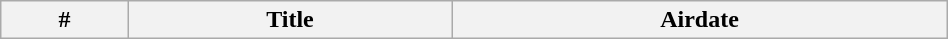<table class="wikitable plainrowheaders" style="width:50%;">
<tr>
<th>#</th>
<th>Title</th>
<th>Airdate<br>








</th>
</tr>
</table>
